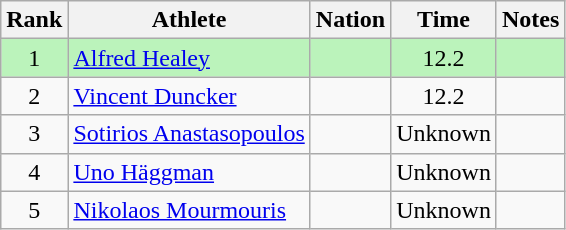<table class="wikitable sortable" style="text-align:center">
<tr>
<th>Rank</th>
<th>Athlete</th>
<th>Nation</th>
<th>Time</th>
<th>Notes</th>
</tr>
<tr bgcolor=bbf3bb>
<td>1</td>
<td align=left><a href='#'>Alfred Healey</a></td>
<td align=left></td>
<td>12.2</td>
<td></td>
</tr>
<tr>
<td>2</td>
<td align=left><a href='#'>Vincent Duncker</a></td>
<td align=left></td>
<td>12.2</td>
<td></td>
</tr>
<tr>
<td>3</td>
<td align=left><a href='#'>Sotirios Anastasopoulos</a></td>
<td align=left></td>
<td>Unknown</td>
<td></td>
</tr>
<tr>
<td>4</td>
<td align=left><a href='#'>Uno Häggman</a></td>
<td align=left></td>
<td>Unknown</td>
<td></td>
</tr>
<tr>
<td>5</td>
<td align=left><a href='#'>Nikolaos Mourmouris</a></td>
<td align=left></td>
<td>Unknown</td>
<td></td>
</tr>
</table>
